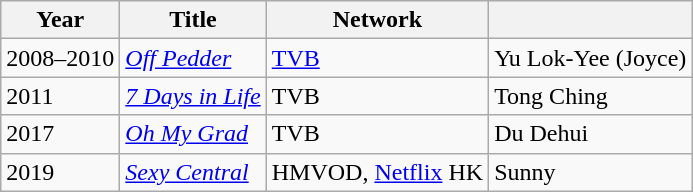<table class="wikitable sortable">
<tr>
<th>Year</th>
<th>Title</th>
<th>Network</th>
<th Role></th>
</tr>
<tr>
<td>2008–2010</td>
<td><em><a href='#'>Off Pedder</a></em></td>
<td><a href='#'>TVB</a></td>
<td>Yu Lok-Yee (Joyce)</td>
</tr>
<tr>
<td>2011</td>
<td><em><a href='#'>7 Days in Life</a></em></td>
<td>TVB</td>
<td>Tong Ching</td>
</tr>
<tr>
<td>2017</td>
<td><em><a href='#'>Oh My Grad</a></em></td>
<td>TVB</td>
<td>Du Dehui</td>
</tr>
<tr>
<td>2019</td>
<td><em><a href='#'>Sexy Central</a></em></td>
<td>HMVOD, <a href='#'>Netflix</a> HK</td>
<td>Sunny</td>
</tr>
</table>
